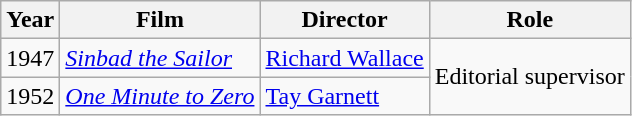<table class="wikitable">
<tr>
<th>Year</th>
<th>Film</th>
<th>Director</th>
<th>Role</th>
</tr>
<tr>
<td>1947</td>
<td><em><a href='#'>Sinbad the Sailor</a></em></td>
<td><a href='#'>Richard Wallace</a></td>
<td rowspan=2>Editorial supervisor</td>
</tr>
<tr>
<td>1952</td>
<td><em><a href='#'>One Minute to Zero</a></em></td>
<td><a href='#'>Tay Garnett</a></td>
</tr>
</table>
